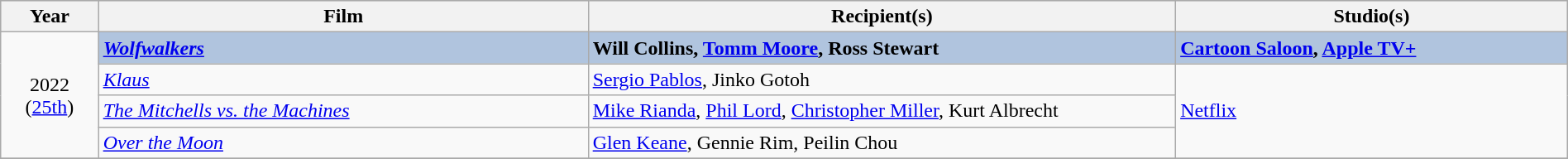<table class="wikitable" style="width:100%">
<tr bgcolor="#CCCCCC" align="center">
<th width="5%">Year</th>
<th width="25%">Film</th>
<th width="30%">Recipient(s)</th>
<th width="20%">Studio(s)</th>
</tr>
<tr>
<td rowspan="4" style="text-align:center;">2022<br>(<a href='#'>25th</a>)<br></td>
<td style="background:#B0C4DE;"><strong><em><a href='#'>Wolfwalkers</a></em></strong></td>
<td style="background:#B0C4DE;"><strong>Will Collins, <a href='#'>Tomm Moore</a>, Ross Stewart</strong></td>
<td style="background:#B0C4DE;"><strong><a href='#'>Cartoon Saloon</a>, <a href='#'>Apple TV+</a></strong></td>
</tr>
<tr>
<td><em><a href='#'>Klaus</a></em></td>
<td><a href='#'>Sergio Pablos</a>, Jinko Gotoh</td>
<td rowspan="3"><a href='#'>Netflix</a></td>
</tr>
<tr>
<td><em><a href='#'>The Mitchells vs. the Machines</a></em></td>
<td><a href='#'>Mike Rianda</a>, <a href='#'>Phil Lord</a>, <a href='#'>Christopher Miller</a>, Kurt Albrecht</td>
</tr>
<tr>
<td><em><a href='#'>Over the Moon</a></em></td>
<td><a href='#'>Glen Keane</a>, Gennie Rim, Peilin Chou</td>
</tr>
<tr>
</tr>
</table>
